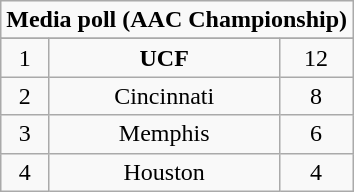<table class="wikitable">
<tr align="center">
<td align="center" Colspan="3"><strong>Media poll (AAC Championship)</strong></td>
</tr>
<tr align="center">
</tr>
<tr align="center">
<td>1</td>
<td><strong>UCF</strong></td>
<td>12</td>
</tr>
<tr align="center">
<td>2</td>
<td>Cincinnati</td>
<td>8</td>
</tr>
<tr align="center">
<td>3</td>
<td>Memphis</td>
<td>6</td>
</tr>
<tr align="center">
<td>4</td>
<td>Houston</td>
<td>4</td>
</tr>
</table>
